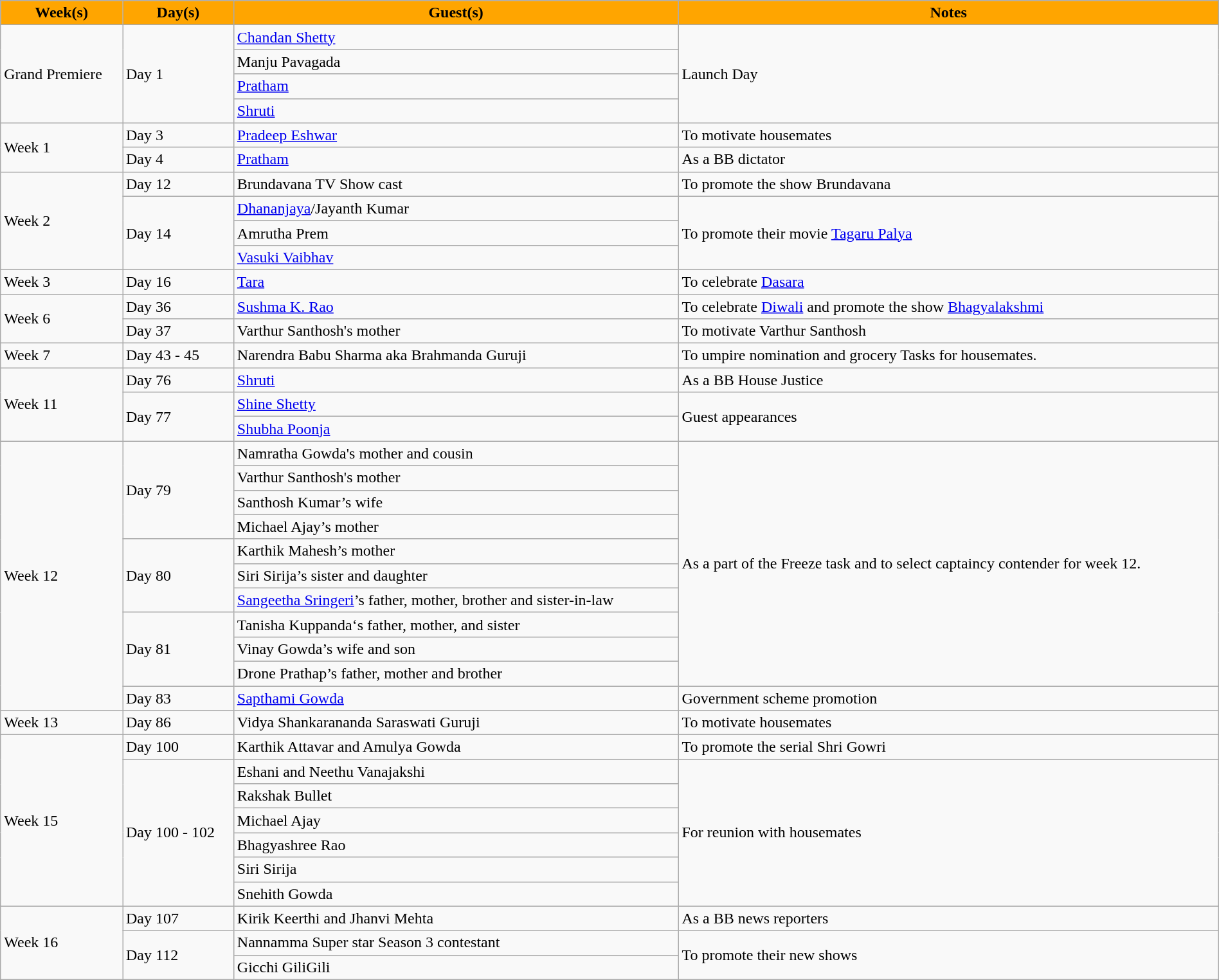<table class="wikitable" style="width:100%;">
<tr>
<th style="background:orange; color:black; ">Week(s)</th>
<th style="background:orange; color:black; ">Day(s)</th>
<th style="background:orange; color:black; ">Guest(s)</th>
<th style="background:orange; color:black; ">Notes</th>
</tr>
<tr>
<td rowspan="4">Grand Premiere</td>
<td rowspan="4">Day 1</td>
<td><a href='#'>Chandan Shetty</a></td>
<td rowspan="4">Launch Day</td>
</tr>
<tr>
<td>Manju Pavagada</td>
</tr>
<tr>
<td><a href='#'>Pratham</a></td>
</tr>
<tr>
<td><a href='#'>Shruti</a></td>
</tr>
<tr>
<td rowspan="2">Week 1</td>
<td>Day 3</td>
<td><a href='#'>Pradeep Eshwar</a></td>
<td>To motivate housemates</td>
</tr>
<tr>
<td>Day 4</td>
<td><a href='#'>Pratham</a></td>
<td>As a BB dictator</td>
</tr>
<tr>
<td rowspan="4">Week 2</td>
<td>Day 12</td>
<td>Brundavana TV Show cast</td>
<td>To promote the show Brundavana</td>
</tr>
<tr>
<td rowspan="3">Day 14</td>
<td><a href='#'>Dhananjaya</a>/Jayanth Kumar</td>
<td rowspan="3">To promote their movie <a href='#'>Tagaru Palya</a></td>
</tr>
<tr>
<td>Amrutha Prem</td>
</tr>
<tr>
<td><a href='#'>Vasuki Vaibhav</a></td>
</tr>
<tr>
<td>Week 3</td>
<td>Day 16</td>
<td><a href='#'>Tara</a></td>
<td>To celebrate <a href='#'>Dasara</a></td>
</tr>
<tr>
<td rowspan="2">Week 6</td>
<td>Day 36</td>
<td><a href='#'>Sushma K. Rao</a></td>
<td>To celebrate <a href='#'>Diwali</a> and promote the show <a href='#'>Bhagyalakshmi</a></td>
</tr>
<tr>
<td>Day 37</td>
<td>Varthur Santhosh's mother</td>
<td>To motivate Varthur Santhosh</td>
</tr>
<tr>
<td>Week 7</td>
<td>Day 43 - 45</td>
<td>Narendra Babu Sharma aka Brahmanda Guruji</td>
<td>To umpire nomination and grocery Tasks for housemates.</td>
</tr>
<tr>
<td rowspan="3">Week 11</td>
<td>Day 76</td>
<td><a href='#'>Shruti</a></td>
<td>As a BB House Justice</td>
</tr>
<tr>
<td rowspan="2">Day 77</td>
<td><a href='#'>Shine Shetty</a></td>
<td rowspan="2">Guest appearances</td>
</tr>
<tr>
<td><a href='#'>Shubha Poonja</a></td>
</tr>
<tr>
<td rowspan="11">Week 12</td>
<td rowspan="4">Day 79</td>
<td>Namratha Gowda's mother and cousin</td>
<td rowspan="10">As a part of the Freeze task and to select captaincy contender for week 12.</td>
</tr>
<tr>
<td>Varthur Santhosh's mother</td>
</tr>
<tr>
<td>Santhosh Kumar’s wife</td>
</tr>
<tr>
<td>Michael Ajay’s mother</td>
</tr>
<tr>
<td rowspan="3">Day 80</td>
<td>Karthik Mahesh’s mother</td>
</tr>
<tr>
<td>Siri Sirija’s sister and daughter</td>
</tr>
<tr>
<td><a href='#'>Sangeetha Sringeri</a>’s father, mother, brother and sister-in-law</td>
</tr>
<tr>
<td rowspan="3">Day 81</td>
<td>Tanisha Kuppanda‘s father, mother, and sister</td>
</tr>
<tr>
<td>Vinay Gowda’s wife and son</td>
</tr>
<tr>
<td>Drone Prathap’s father, mother and brother</td>
</tr>
<tr>
<td>Day 83</td>
<td><a href='#'>Sapthami Gowda</a></td>
<td>Government scheme promotion</td>
</tr>
<tr>
<td>Week 13</td>
<td>Day 86</td>
<td>Vidya Shankarananda Saraswati Guruji</td>
<td>To motivate housemates</td>
</tr>
<tr>
<td rowspan="7">Week 15</td>
<td>Day 100</td>
<td>Karthik Attavar and Amulya Gowda</td>
<td>To promote the serial Shri Gowri</td>
</tr>
<tr>
<td rowspan="6">Day 100 - 102</td>
<td>Eshani and Neethu Vanajakshi</td>
<td rowspan="6">For reunion with housemates</td>
</tr>
<tr>
<td>Rakshak Bullet</td>
</tr>
<tr>
<td>Michael Ajay</td>
</tr>
<tr>
<td>Bhagyashree Rao</td>
</tr>
<tr>
<td>Siri Sirija</td>
</tr>
<tr>
<td>Snehith Gowda</td>
</tr>
<tr>
<td rowspan="3">Week 16</td>
<td>Day 107</td>
<td>Kirik Keerthi and Jhanvi Mehta</td>
<td>As a BB news reporters</td>
</tr>
<tr>
<td rowspan="2">Day 112</td>
<td>Nannamma Super star Season 3 contestant</td>
<td rowspan="2">To promote their new shows</td>
</tr>
<tr>
<td>Gicchi GiliGili</td>
</tr>
</table>
